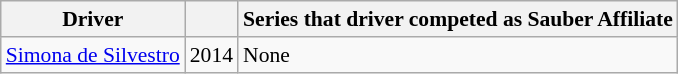<table class="wikitable sortable" style="font-size: 90%;">
<tr>
<th>Driver</th>
<th></th>
<th>Series that driver competed as Sauber Affiliate</th>
</tr>
<tr>
<td> <a href='#'>Simona de Silvestro</a></td>
<td align="center">2014</td>
<td>None</td>
</tr>
</table>
